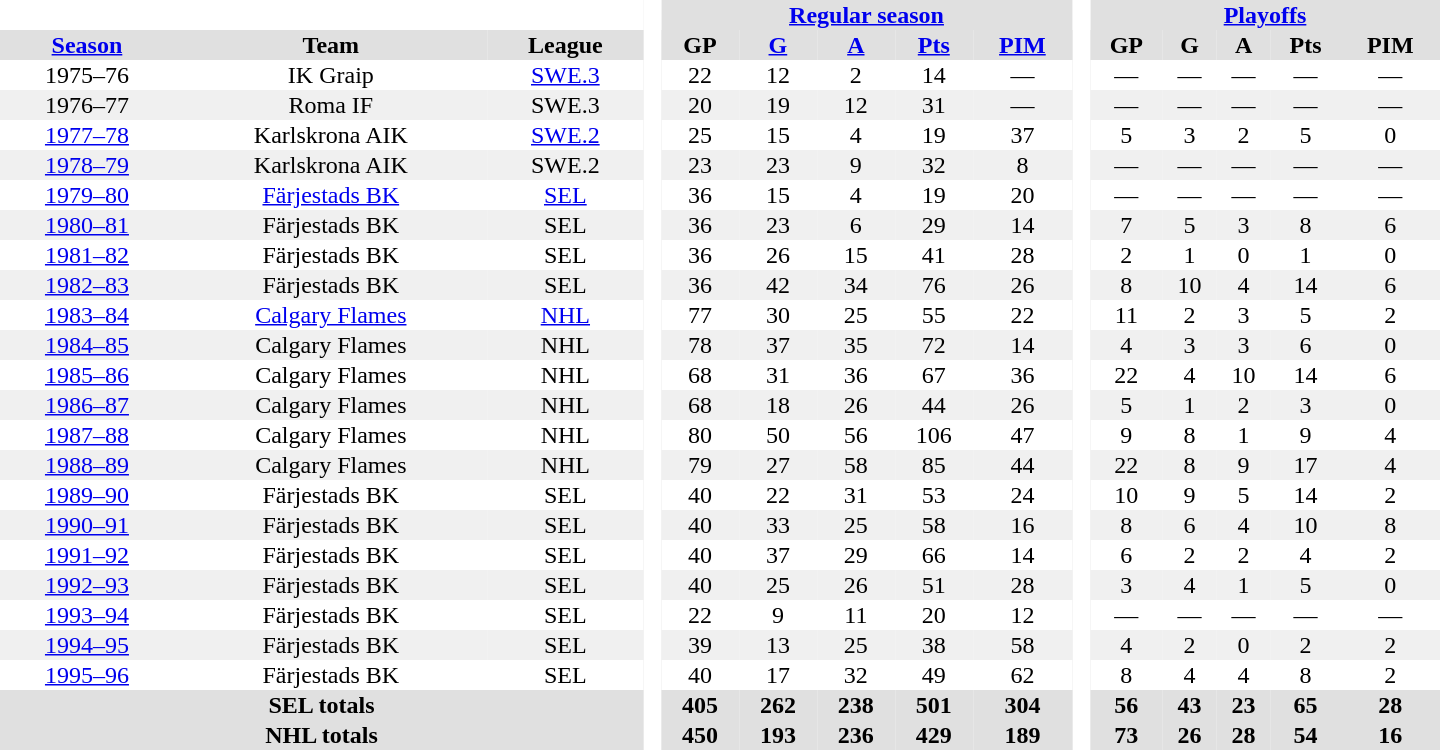<table border="0" cellpadding="1" cellspacing="0" style="text-align:center; width:60em">
<tr bgcolor="#e0e0e0">
<th colspan="3" bgcolor="#ffffff"> </th>
<th rowspan="99" bgcolor="#ffffff"> </th>
<th colspan="5"><a href='#'>Regular season</a></th>
<th rowspan="99" bgcolor="#ffffff"> </th>
<th colspan="5"><a href='#'>Playoffs</a></th>
</tr>
<tr bgcolor="#e0e0e0">
<th><a href='#'>Season</a></th>
<th>Team</th>
<th>League</th>
<th>GP</th>
<th><a href='#'>G</a></th>
<th><a href='#'>A</a></th>
<th><a href='#'>Pts</a></th>
<th><a href='#'>PIM</a></th>
<th>GP</th>
<th>G</th>
<th>A</th>
<th>Pts</th>
<th>PIM</th>
</tr>
<tr>
<td>1975–76</td>
<td>IK Graip</td>
<td><a href='#'>SWE.3</a></td>
<td>22</td>
<td>12</td>
<td>2</td>
<td>14</td>
<td>—</td>
<td>—</td>
<td>—</td>
<td>—</td>
<td>—</td>
<td>—</td>
</tr>
<tr bgcolor="#f0f0f0">
<td>1976–77</td>
<td>Roma IF</td>
<td>SWE.3</td>
<td>20</td>
<td>19</td>
<td>12</td>
<td>31</td>
<td>—</td>
<td>—</td>
<td>—</td>
<td>—</td>
<td>—</td>
<td>—</td>
</tr>
<tr>
<td><a href='#'>1977–78</a></td>
<td>Karlskrona AIK</td>
<td><a href='#'>SWE.2</a></td>
<td>25</td>
<td>15</td>
<td>4</td>
<td>19</td>
<td>37</td>
<td>5</td>
<td>3</td>
<td>2</td>
<td>5</td>
<td>0</td>
</tr>
<tr bgcolor="#f0f0f0">
<td><a href='#'>1978–79</a></td>
<td>Karlskrona AIK</td>
<td>SWE.2</td>
<td>23</td>
<td>23</td>
<td>9</td>
<td>32</td>
<td>8</td>
<td>—</td>
<td>—</td>
<td>—</td>
<td>—</td>
<td>—</td>
</tr>
<tr>
<td><a href='#'>1979–80</a></td>
<td><a href='#'>Färjestads BK</a></td>
<td><a href='#'>SEL</a></td>
<td>36</td>
<td>15</td>
<td>4</td>
<td>19</td>
<td>20</td>
<td>—</td>
<td>—</td>
<td>—</td>
<td>—</td>
<td>—</td>
</tr>
<tr bgcolor="#f0f0f0">
<td><a href='#'>1980–81</a></td>
<td>Färjestads BK</td>
<td>SEL</td>
<td>36</td>
<td>23</td>
<td>6</td>
<td>29</td>
<td>14</td>
<td>7</td>
<td>5</td>
<td>3</td>
<td>8</td>
<td>6</td>
</tr>
<tr>
<td><a href='#'>1981–82</a></td>
<td>Färjestads BK</td>
<td>SEL</td>
<td>36</td>
<td>26</td>
<td>15</td>
<td>41</td>
<td>28</td>
<td>2</td>
<td>1</td>
<td>0</td>
<td>1</td>
<td>0</td>
</tr>
<tr bgcolor="#f0f0f0">
<td><a href='#'>1982–83</a></td>
<td>Färjestads BK</td>
<td>SEL</td>
<td>36</td>
<td>42</td>
<td>34</td>
<td>76</td>
<td>26</td>
<td>8</td>
<td>10</td>
<td>4</td>
<td>14</td>
<td>6</td>
</tr>
<tr>
<td><a href='#'>1983–84</a></td>
<td><a href='#'>Calgary Flames</a></td>
<td><a href='#'>NHL</a></td>
<td>77</td>
<td>30</td>
<td>25</td>
<td>55</td>
<td>22</td>
<td>11</td>
<td>2</td>
<td>3</td>
<td>5</td>
<td>2</td>
</tr>
<tr bgcolor="#f0f0f0">
<td><a href='#'>1984–85</a></td>
<td>Calgary Flames</td>
<td>NHL</td>
<td>78</td>
<td>37</td>
<td>35</td>
<td>72</td>
<td>14</td>
<td>4</td>
<td>3</td>
<td>3</td>
<td>6</td>
<td>0</td>
</tr>
<tr>
<td><a href='#'>1985–86</a></td>
<td>Calgary Flames</td>
<td>NHL</td>
<td>68</td>
<td>31</td>
<td>36</td>
<td>67</td>
<td>36</td>
<td>22</td>
<td>4</td>
<td>10</td>
<td>14</td>
<td>6</td>
</tr>
<tr bgcolor="#f0f0f0">
<td><a href='#'>1986–87</a></td>
<td>Calgary Flames</td>
<td>NHL</td>
<td>68</td>
<td>18</td>
<td>26</td>
<td>44</td>
<td>26</td>
<td>5</td>
<td>1</td>
<td>2</td>
<td>3</td>
<td>0</td>
</tr>
<tr>
<td><a href='#'>1987–88</a></td>
<td>Calgary Flames</td>
<td>NHL</td>
<td>80</td>
<td>50</td>
<td>56</td>
<td>106</td>
<td>47</td>
<td>9</td>
<td>8</td>
<td>1</td>
<td>9</td>
<td>4</td>
</tr>
<tr bgcolor="#f0f0f0">
<td><a href='#'>1988–89</a></td>
<td>Calgary Flames</td>
<td>NHL</td>
<td>79</td>
<td>27</td>
<td>58</td>
<td>85</td>
<td>44</td>
<td>22</td>
<td>8</td>
<td>9</td>
<td>17</td>
<td>4</td>
</tr>
<tr>
<td><a href='#'>1989–90</a></td>
<td>Färjestads BK</td>
<td>SEL</td>
<td>40</td>
<td>22</td>
<td>31</td>
<td>53</td>
<td>24</td>
<td>10</td>
<td>9</td>
<td>5</td>
<td>14</td>
<td>2</td>
</tr>
<tr bgcolor="#f0f0f0">
<td><a href='#'>1990–91</a></td>
<td>Färjestads BK</td>
<td>SEL</td>
<td>40</td>
<td>33</td>
<td>25</td>
<td>58</td>
<td>16</td>
<td>8</td>
<td>6</td>
<td>4</td>
<td>10</td>
<td>8</td>
</tr>
<tr>
<td><a href='#'>1991–92</a></td>
<td>Färjestads BK</td>
<td>SEL</td>
<td>40</td>
<td>37</td>
<td>29</td>
<td>66</td>
<td>14</td>
<td>6</td>
<td>2</td>
<td>2</td>
<td>4</td>
<td>2</td>
</tr>
<tr bgcolor="#f0f0f0">
<td><a href='#'>1992–93</a></td>
<td>Färjestads BK</td>
<td>SEL</td>
<td>40</td>
<td>25</td>
<td>26</td>
<td>51</td>
<td>28</td>
<td>3</td>
<td>4</td>
<td>1</td>
<td>5</td>
<td>0</td>
</tr>
<tr>
<td><a href='#'>1993–94</a></td>
<td>Färjestads BK</td>
<td>SEL</td>
<td>22</td>
<td>9</td>
<td>11</td>
<td>20</td>
<td>12</td>
<td>—</td>
<td>—</td>
<td>—</td>
<td>—</td>
<td>—</td>
</tr>
<tr bgcolor="#f0f0f0">
<td><a href='#'>1994–95</a></td>
<td>Färjestads BK</td>
<td>SEL</td>
<td>39</td>
<td>13</td>
<td>25</td>
<td>38</td>
<td>58</td>
<td>4</td>
<td>2</td>
<td>0</td>
<td>2</td>
<td>2</td>
</tr>
<tr>
<td><a href='#'>1995–96</a></td>
<td>Färjestads BK</td>
<td>SEL</td>
<td>40</td>
<td>17</td>
<td>32</td>
<td>49</td>
<td>62</td>
<td>8</td>
<td>4</td>
<td>4</td>
<td>8</td>
<td>2</td>
</tr>
<tr bgcolor="#e0e0e0">
<th colspan="3">SEL totals</th>
<th>405</th>
<th>262</th>
<th>238</th>
<th>501</th>
<th>304</th>
<th>56</th>
<th>43</th>
<th>23</th>
<th>65</th>
<th>28</th>
</tr>
<tr bgcolor="#e0e0e0">
<th colspan="3">NHL totals</th>
<th>450</th>
<th>193</th>
<th>236</th>
<th>429</th>
<th>189</th>
<th>73</th>
<th>26</th>
<th>28</th>
<th>54</th>
<th>16</th>
</tr>
</table>
